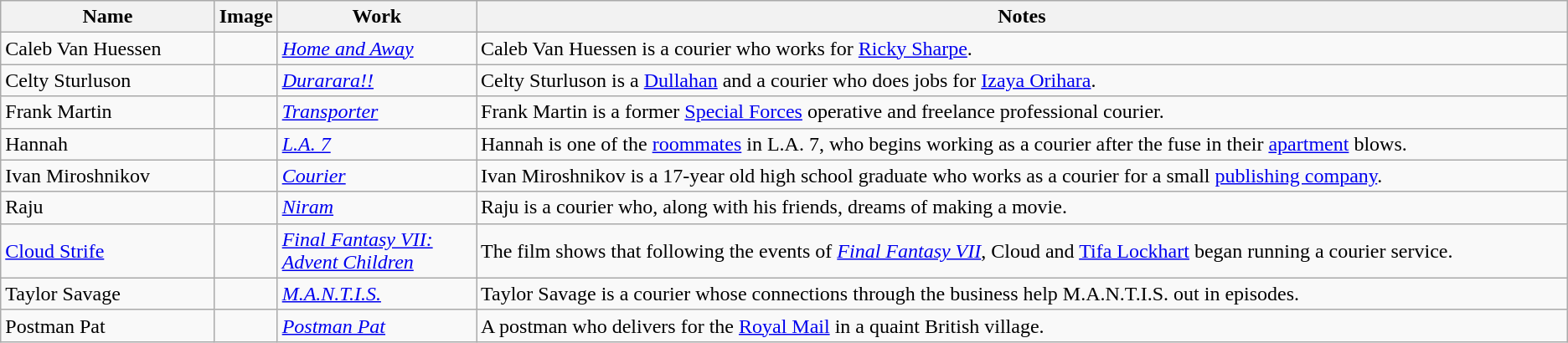<table class="wikitable sortable">
<tr>
<th style="width:14%;">Name</th>
<th image=15%>Image</th>
<th style="width:13%;">Work</th>
<th style="width:73%;">Notes</th>
</tr>
<tr>
<td>Caleb Van Huessen</td>
<td></td>
<td><em><a href='#'>Home and Away</a></em></td>
<td>Caleb Van Huessen is a courier who works for <a href='#'>Ricky Sharpe</a>.</td>
</tr>
<tr>
<td>Celty Sturluson</td>
<td></td>
<td><em><a href='#'>Durarara!!</a></em></td>
<td>Celty Sturluson is a <a href='#'>Dullahan</a> and a courier who does jobs for <a href='#'>Izaya Orihara</a>.</td>
</tr>
<tr>
<td>Frank Martin</td>
<td></td>
<td><a href='#'><em>Transporter</em></a></td>
<td>Frank Martin is a former <a href='#'>Special Forces</a> operative and freelance professional courier.</td>
</tr>
<tr>
<td>Hannah</td>
<td></td>
<td><em><a href='#'>L.A. 7</a></em></td>
<td>Hannah is one of the <a href='#'>roommates</a> in L.A. 7, who begins working as a courier after the fuse in their <a href='#'>apartment</a> blows.</td>
</tr>
<tr>
<td>Ivan Miroshnikov</td>
<td></td>
<td><em><a href='#'>Courier</a></em></td>
<td>Ivan Miroshnikov is a 17-year old high school graduate who works as a courier for a small <a href='#'>publishing company</a>.</td>
</tr>
<tr>
<td>Raju</td>
<td></td>
<td><em><a href='#'>Niram</a></em></td>
<td>Raju is a courier who, along with his friends, dreams of making a movie.</td>
</tr>
<tr>
<td><a href='#'>Cloud Strife</a></td>
<td></td>
<td><em><a href='#'>Final Fantasy VII: Advent Children</a></em></td>
<td>The film shows that following the events of  <em><a href='#'>Final Fantasy VII</a></em>, Cloud and <a href='#'>Tifa Lockhart</a> began running a courier service.</td>
</tr>
<tr>
<td>Taylor Savage</td>
<td></td>
<td><em><a href='#'>M.A.N.T.I.S.</a></em></td>
<td>Taylor Savage is a courier whose connections through the business help M.A.N.T.I.S. out in episodes.</td>
</tr>
<tr>
<td>Postman Pat</td>
<td></td>
<td><em><a href='#'>Postman Pat</a></em></td>
<td>A postman who delivers for the <a href='#'>Royal Mail</a> in a quaint British village.</td>
</tr>
</table>
